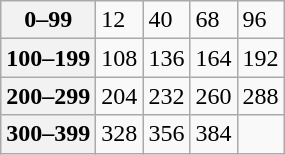<table class="wikitable">
<tr>
<th>0–99</th>
<td>12</td>
<td>40</td>
<td>68</td>
<td>96</td>
</tr>
<tr>
<th>100–199</th>
<td>108</td>
<td>136</td>
<td>164</td>
<td>192</td>
</tr>
<tr>
<th>200–299</th>
<td>204</td>
<td>232</td>
<td>260</td>
<td>288</td>
</tr>
<tr>
<th>300–399</th>
<td>328</td>
<td>356</td>
<td>384</td>
<td></td>
</tr>
</table>
